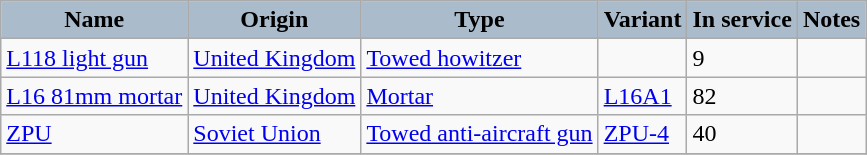<table class="wikitable">
<tr>
<th style="text-align:center; background:#aabccc;">Name</th>
<th style="text-align: center; background:#aabccc;">Origin</th>
<th style="text-align:l center! ; background:#aabccc;">Type</th>
<th style="text-align:l center; background:#aabccc;">Variant</th>
<th style="text-align:l center; background:#aabccc;">In service</th>
<th style="text-align: center; background:#aabccc;">Notes</th>
</tr>
<tr>
<td><a href='#'>L118 light gun</a></td>
<td><a href='#'>United Kingdom</a></td>
<td><a href='#'>Towed howitzer</a></td>
<td></td>
<td>9</td>
<td></td>
</tr>
<tr>
<td><a href='#'>L16 81mm mortar</a></td>
<td><a href='#'>United Kingdom</a></td>
<td><a href='#'>Mortar</a></td>
<td><a href='#'>L16A1</a></td>
<td>82</td>
<td></td>
</tr>
<tr>
<td><a href='#'>ZPU</a></td>
<td><a href='#'>Soviet Union</a></td>
<td><a href='#'>Towed anti-aircraft gun</a></td>
<td><a href='#'>ZPU-4</a></td>
<td>40</td>
<td></td>
</tr>
<tr>
</tr>
</table>
